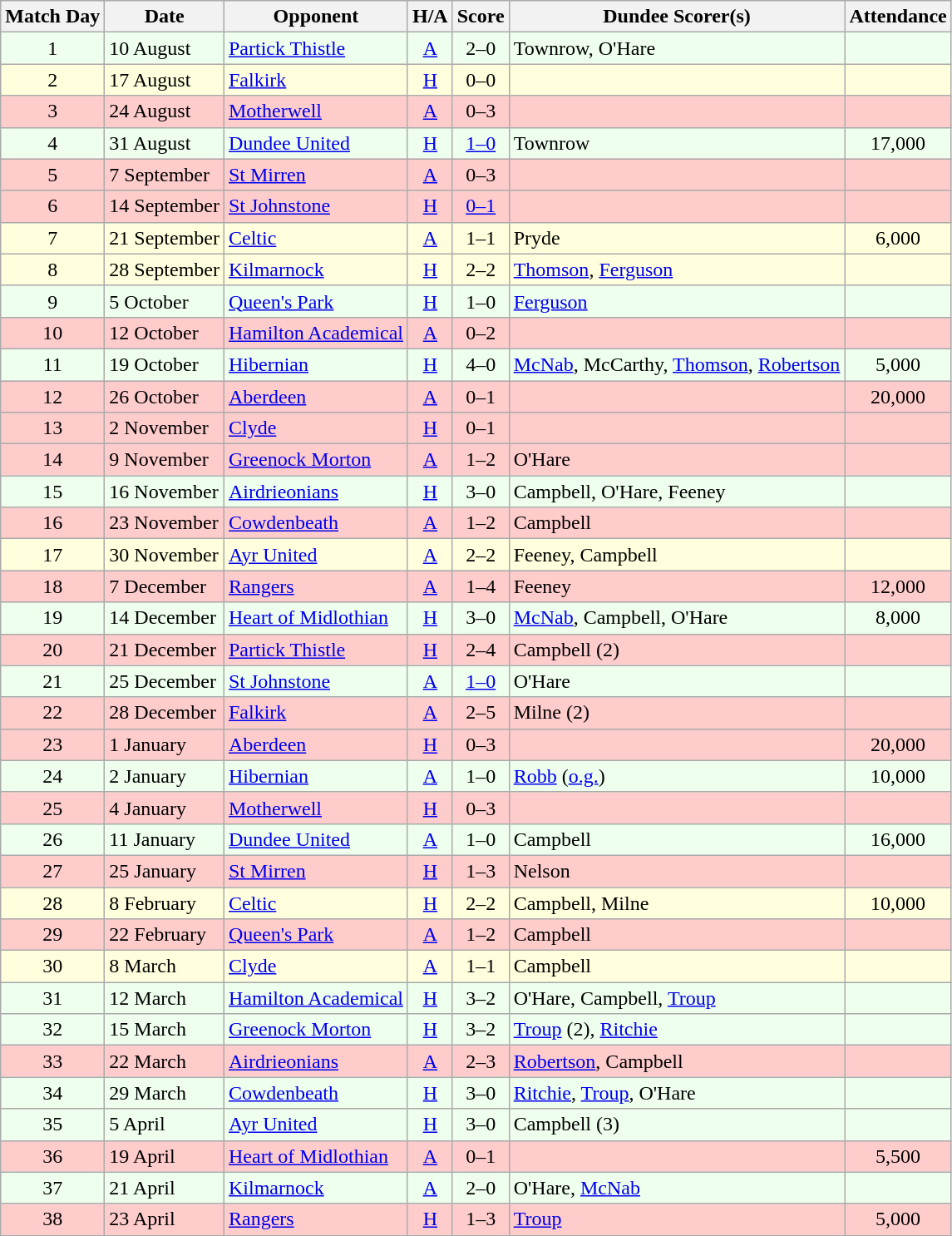<table class="wikitable" style="text-align:center">
<tr>
<th>Match Day</th>
<th>Date</th>
<th>Opponent</th>
<th>H/A</th>
<th>Score</th>
<th>Dundee Scorer(s)</th>
<th>Attendance</th>
</tr>
<tr bgcolor="#EEFFEE">
<td>1</td>
<td align="left">10 August</td>
<td align="left"><a href='#'>Partick Thistle</a></td>
<td><a href='#'>A</a></td>
<td>2–0</td>
<td align="left">Townrow, O'Hare</td>
<td></td>
</tr>
<tr bgcolor="#FFFFDD">
<td>2</td>
<td align="left">17 August</td>
<td align="left"><a href='#'>Falkirk</a></td>
<td><a href='#'>H</a></td>
<td>0–0</td>
<td align="left"></td>
<td></td>
</tr>
<tr bgcolor="#FFCCCC">
<td>3</td>
<td align="left">24 August</td>
<td align="left"><a href='#'>Motherwell</a></td>
<td><a href='#'>A</a></td>
<td>0–3</td>
<td align="left"></td>
<td></td>
</tr>
<tr bgcolor="#EEFFEE">
<td>4</td>
<td align="left">31 August</td>
<td align="left"><a href='#'>Dundee United</a></td>
<td><a href='#'>H</a></td>
<td><a href='#'>1–0</a></td>
<td align="left">Townrow</td>
<td>17,000</td>
</tr>
<tr bgcolor="#FFCCCC">
<td>5</td>
<td align="left">7 September</td>
<td align="left"><a href='#'>St Mirren</a></td>
<td><a href='#'>A</a></td>
<td>0–3</td>
<td align="left"></td>
<td></td>
</tr>
<tr bgcolor="#FFCCCC">
<td>6</td>
<td align="left">14 September</td>
<td align="left"><a href='#'>St Johnstone</a></td>
<td><a href='#'>H</a></td>
<td><a href='#'>0–1</a></td>
<td align="left"></td>
<td></td>
</tr>
<tr bgcolor="#FFFFDD">
<td>7</td>
<td align="left">21 September</td>
<td align="left"><a href='#'>Celtic</a></td>
<td><a href='#'>A</a></td>
<td>1–1</td>
<td align="left">Pryde</td>
<td>6,000</td>
</tr>
<tr bgcolor="#FFFFDD">
<td>8</td>
<td align="left">28 September</td>
<td align="left"><a href='#'>Kilmarnock</a></td>
<td><a href='#'>H</a></td>
<td>2–2</td>
<td align="left"><a href='#'>Thomson</a>, <a href='#'>Ferguson</a></td>
<td></td>
</tr>
<tr bgcolor="#EEFFEE">
<td>9</td>
<td align="left">5 October</td>
<td align="left"><a href='#'>Queen's Park</a></td>
<td><a href='#'>H</a></td>
<td>1–0</td>
<td align="left"><a href='#'>Ferguson</a></td>
<td></td>
</tr>
<tr bgcolor="#FFCCCC">
<td>10</td>
<td align="left">12 October</td>
<td align="left"><a href='#'>Hamilton Academical</a></td>
<td><a href='#'>A</a></td>
<td>0–2</td>
<td align="left"></td>
<td></td>
</tr>
<tr bgcolor="#EEFFEE">
<td>11</td>
<td align="left">19 October</td>
<td align="left"><a href='#'>Hibernian</a></td>
<td><a href='#'>H</a></td>
<td>4–0</td>
<td align="left"><a href='#'>McNab</a>, McCarthy, <a href='#'>Thomson</a>, <a href='#'>Robertson</a></td>
<td>5,000</td>
</tr>
<tr bgcolor="#FFCCCC">
<td>12</td>
<td align="left">26 October</td>
<td align="left"><a href='#'>Aberdeen</a></td>
<td><a href='#'>A</a></td>
<td>0–1</td>
<td align="left"></td>
<td>20,000</td>
</tr>
<tr bgcolor="#FFCCCC">
<td>13</td>
<td align="left">2 November</td>
<td align="left"><a href='#'>Clyde</a></td>
<td><a href='#'>H</a></td>
<td>0–1</td>
<td align="left"></td>
<td></td>
</tr>
<tr bgcolor="#FFCCCC">
<td>14</td>
<td align="left">9 November</td>
<td align="left"><a href='#'>Greenock Morton</a></td>
<td><a href='#'>A</a></td>
<td>1–2</td>
<td align="left">O'Hare</td>
<td></td>
</tr>
<tr bgcolor="#EEFFEE">
<td>15</td>
<td align="left">16 November</td>
<td align="left"><a href='#'>Airdrieonians</a></td>
<td><a href='#'>H</a></td>
<td>3–0</td>
<td align="left">Campbell, O'Hare, Feeney</td>
<td></td>
</tr>
<tr bgcolor="#FFCCCC">
<td>16</td>
<td align="left">23 November</td>
<td align="left"><a href='#'>Cowdenbeath</a></td>
<td><a href='#'>A</a></td>
<td>1–2</td>
<td align="left">Campbell</td>
<td></td>
</tr>
<tr bgcolor="#FFFFDD">
<td>17</td>
<td align="left">30 November</td>
<td align="left"><a href='#'>Ayr United</a></td>
<td><a href='#'>A</a></td>
<td>2–2</td>
<td align="left">Feeney, Campbell</td>
<td></td>
</tr>
<tr bgcolor="#FFCCCC">
<td>18</td>
<td align="left">7 December</td>
<td align="left"><a href='#'>Rangers</a></td>
<td><a href='#'>A</a></td>
<td>1–4</td>
<td align="left">Feeney</td>
<td>12,000</td>
</tr>
<tr bgcolor="#EEFFEE">
<td>19</td>
<td align="left">14 December</td>
<td align="left"><a href='#'>Heart of Midlothian</a></td>
<td><a href='#'>H</a></td>
<td>3–0</td>
<td align="left"><a href='#'>McNab</a>, Campbell, O'Hare</td>
<td>8,000</td>
</tr>
<tr bgcolor="#FFCCCC">
<td>20</td>
<td align="left">21 December</td>
<td align="left"><a href='#'>Partick Thistle</a></td>
<td><a href='#'>H</a></td>
<td>2–4</td>
<td align="left">Campbell (2)</td>
<td></td>
</tr>
<tr bgcolor="#EEFFEE">
<td>21</td>
<td align="left">25 December</td>
<td align="left"><a href='#'>St Johnstone</a></td>
<td><a href='#'>A</a></td>
<td><a href='#'>1–0</a></td>
<td align="left">O'Hare</td>
<td></td>
</tr>
<tr bgcolor="#FFCCCC">
<td>22</td>
<td align="left">28 December</td>
<td align="left"><a href='#'>Falkirk</a></td>
<td><a href='#'>A</a></td>
<td>2–5</td>
<td align="left">Milne (2)</td>
<td></td>
</tr>
<tr bgcolor="#FFCCCC">
<td>23</td>
<td align="left">1 January</td>
<td align="left"><a href='#'>Aberdeen</a></td>
<td><a href='#'>H</a></td>
<td>0–3</td>
<td align="left"></td>
<td>20,000</td>
</tr>
<tr bgcolor="#EEFFEE">
<td>24</td>
<td align="left">2 January</td>
<td align="left"><a href='#'>Hibernian</a></td>
<td><a href='#'>A</a></td>
<td>1–0</td>
<td align="left"><a href='#'>Robb</a> (<a href='#'>o.g.</a>)</td>
<td>10,000</td>
</tr>
<tr bgcolor="#FFCCCC">
<td>25</td>
<td align="left">4 January</td>
<td align="left"><a href='#'>Motherwell</a></td>
<td><a href='#'>H</a></td>
<td>0–3</td>
<td align="left"></td>
<td></td>
</tr>
<tr bgcolor="#EEFFEE">
<td>26</td>
<td align="left">11 January</td>
<td align="left"><a href='#'>Dundee United</a></td>
<td><a href='#'>A</a></td>
<td>1–0</td>
<td align="left">Campbell</td>
<td>16,000</td>
</tr>
<tr bgcolor="#FFCCCC">
<td>27</td>
<td align="left">25 January</td>
<td align="left"><a href='#'>St Mirren</a></td>
<td><a href='#'>H</a></td>
<td>1–3</td>
<td align="left">Nelson</td>
<td></td>
</tr>
<tr bgcolor="#FFFFDD">
<td>28</td>
<td align="left">8 February</td>
<td align="left"><a href='#'>Celtic</a></td>
<td><a href='#'>H</a></td>
<td>2–2</td>
<td align="left">Campbell, Milne</td>
<td>10,000</td>
</tr>
<tr bgcolor="#FFCCCC">
<td>29</td>
<td align="left">22 February</td>
<td align="left"><a href='#'>Queen's Park</a></td>
<td><a href='#'>A</a></td>
<td>1–2</td>
<td align="left">Campbell</td>
<td></td>
</tr>
<tr bgcolor="#FFFFDD">
<td>30</td>
<td align="left">8 March</td>
<td align="left"><a href='#'>Clyde</a></td>
<td><a href='#'>A</a></td>
<td>1–1</td>
<td align="left">Campbell</td>
<td></td>
</tr>
<tr bgcolor="#EEFFEE">
<td>31</td>
<td align="left">12 March</td>
<td align="left"><a href='#'>Hamilton Academical</a></td>
<td><a href='#'>H</a></td>
<td>3–2</td>
<td align="left">O'Hare, Campbell, <a href='#'>Troup</a></td>
<td></td>
</tr>
<tr bgcolor="#EEFFEE">
<td>32</td>
<td align="left">15 March</td>
<td align="left"><a href='#'>Greenock Morton</a></td>
<td><a href='#'>H</a></td>
<td>3–2</td>
<td align="left"><a href='#'>Troup</a> (2), <a href='#'>Ritchie</a></td>
<td></td>
</tr>
<tr bgcolor="#FFCCCC">
<td>33</td>
<td align="left">22 March</td>
<td align="left"><a href='#'>Airdrieonians</a></td>
<td><a href='#'>A</a></td>
<td>2–3</td>
<td align="left"><a href='#'>Robertson</a>, Campbell</td>
<td></td>
</tr>
<tr bgcolor="#EEFFEE">
<td>34</td>
<td align="left">29 March</td>
<td align="left"><a href='#'>Cowdenbeath</a></td>
<td><a href='#'>H</a></td>
<td>3–0</td>
<td align="left"><a href='#'>Ritchie</a>, <a href='#'>Troup</a>, O'Hare</td>
<td></td>
</tr>
<tr bgcolor="#EEFFEE">
<td>35</td>
<td align="left">5 April</td>
<td align="left"><a href='#'>Ayr United</a></td>
<td><a href='#'>H</a></td>
<td>3–0</td>
<td align="left">Campbell (3)</td>
<td></td>
</tr>
<tr bgcolor="#FFCCCC">
<td>36</td>
<td align="left">19 April</td>
<td align="left"><a href='#'>Heart of Midlothian</a></td>
<td><a href='#'>A</a></td>
<td>0–1</td>
<td align="left"></td>
<td>5,500</td>
</tr>
<tr bgcolor="#EEFFEE">
<td>37</td>
<td align="left">21 April</td>
<td align="left"><a href='#'>Kilmarnock</a></td>
<td><a href='#'>A</a></td>
<td>2–0</td>
<td align="left">O'Hare, <a href='#'>McNab</a></td>
<td></td>
</tr>
<tr bgcolor="#FFCCCC">
<td>38</td>
<td align="left">23 April</td>
<td align="left"><a href='#'>Rangers</a></td>
<td><a href='#'>H</a></td>
<td>1–3</td>
<td align="left"><a href='#'>Troup</a></td>
<td>5,000</td>
</tr>
</table>
